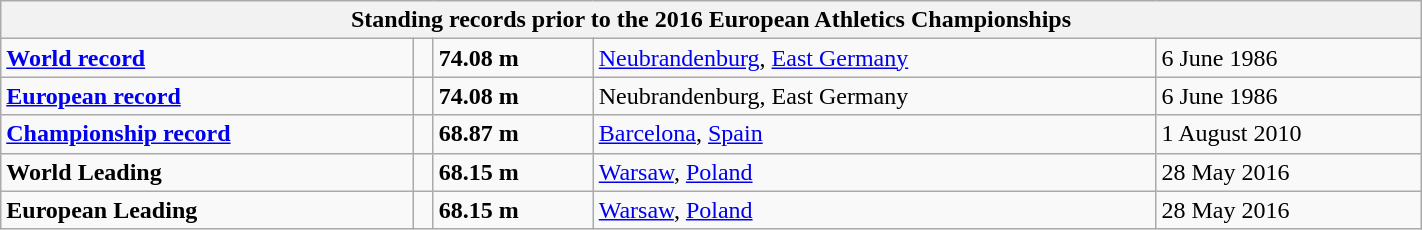<table class="wikitable" width=75%>
<tr>
<th colspan="5">Standing records prior to the 2016 European Athletics Championships</th>
</tr>
<tr>
<td><strong><a href='#'>World record</a></strong></td>
<td></td>
<td><strong>74.08 m</strong></td>
<td><a href='#'>Neubrandenburg</a>, <a href='#'>East Germany</a></td>
<td>6 June 1986</td>
</tr>
<tr>
<td><strong><a href='#'>European record</a></strong></td>
<td></td>
<td><strong>74.08 m</strong></td>
<td>Neubrandenburg, East Germany</td>
<td>6 June 1986</td>
</tr>
<tr>
<td><strong><a href='#'>Championship record</a></strong></td>
<td></td>
<td><strong>68.87 m</strong></td>
<td><a href='#'>Barcelona</a>, <a href='#'>Spain</a></td>
<td>1 August 2010</td>
</tr>
<tr>
<td><strong>World Leading</strong></td>
<td></td>
<td><strong>68.15 m</strong></td>
<td><a href='#'>Warsaw</a>, <a href='#'>Poland</a></td>
<td>28 May 2016</td>
</tr>
<tr>
<td><strong>European Leading</strong></td>
<td></td>
<td><strong>68.15 m</strong></td>
<td><a href='#'>Warsaw</a>, <a href='#'>Poland</a></td>
<td>28 May 2016</td>
</tr>
</table>
